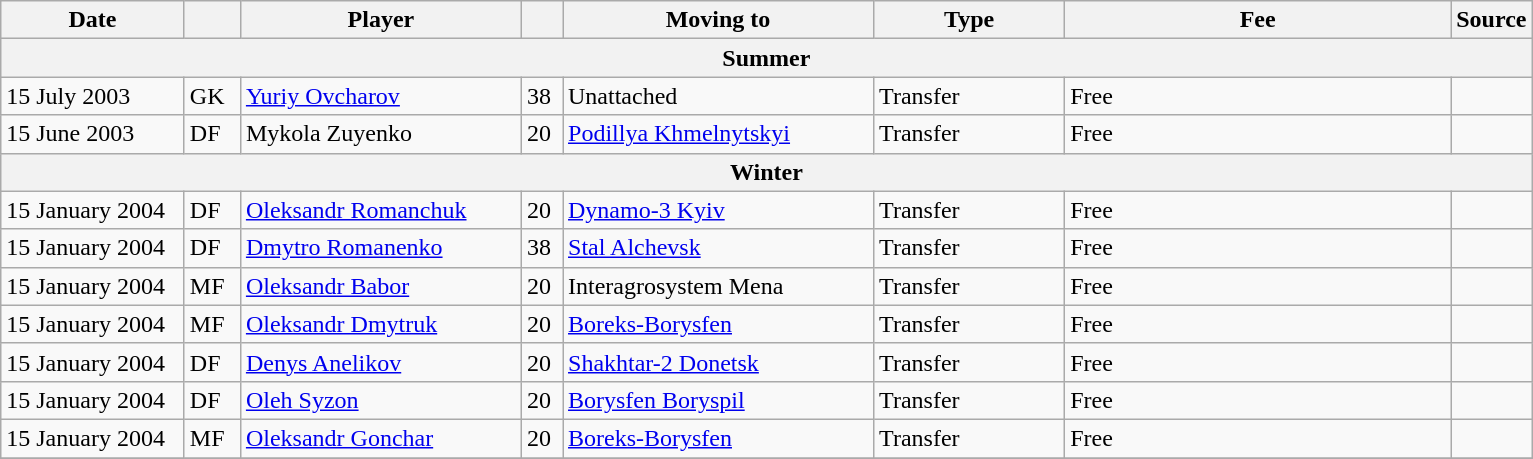<table class="wikitable sortable">
<tr>
<th style="width:115px;">Date</th>
<th style="width:30px;"></th>
<th style="width:180px;">Player</th>
<th style="width:20px;"></th>
<th style="width:200px;">Moving to</th>
<th style="width:120px;" class="unsortable">Type</th>
<th style="width:250px;" class="unsortable">Fee</th>
<th style="width:20px;">Source</th>
</tr>
<tr>
<th colspan=8>Summer</th>
</tr>
<tr>
<td>15 July 2003</td>
<td>GK</td>
<td> <a href='#'>Yuriy Ovcharov</a></td>
<td>38</td>
<td> Unattached</td>
<td>Transfer</td>
<td>Free</td>
<td></td>
</tr>
<tr>
<td>15 June 2003</td>
<td>DF</td>
<td> Mykola Zuyenko</td>
<td>20</td>
<td> <a href='#'>Podillya Khmelnytskyi</a></td>
<td>Transfer</td>
<td>Free</td>
<td></td>
</tr>
<tr>
<th colspan=8>Winter</th>
</tr>
<tr>
<td>15 January 2004</td>
<td>DF</td>
<td> <a href='#'>Oleksandr Romanchuk</a></td>
<td>20</td>
<td> <a href='#'>Dynamo-3 Kyiv</a></td>
<td>Transfer</td>
<td>Free</td>
<td></td>
</tr>
<tr>
<td>15 January 2004</td>
<td>DF</td>
<td> <a href='#'>Dmytro Romanenko</a></td>
<td>38</td>
<td> <a href='#'>Stal Alchevsk</a></td>
<td>Transfer</td>
<td>Free</td>
<td></td>
</tr>
<tr>
<td>15 January 2004</td>
<td>MF</td>
<td> <a href='#'>Oleksandr Babor</a></td>
<td>20</td>
<td> Interagrosystem Mena</td>
<td>Transfer</td>
<td>Free</td>
<td></td>
</tr>
<tr>
<td>15 January 2004</td>
<td>MF</td>
<td> <a href='#'>Oleksandr Dmytruk</a></td>
<td>20</td>
<td> <a href='#'>Boreks-Borysfen</a></td>
<td>Transfer</td>
<td>Free</td>
<td></td>
</tr>
<tr>
<td>15 January 2004</td>
<td>DF</td>
<td> <a href='#'>Denys Anelikov</a></td>
<td>20</td>
<td> <a href='#'>Shakhtar-2 Donetsk</a></td>
<td>Transfer</td>
<td>Free</td>
<td></td>
</tr>
<tr>
<td>15 January 2004</td>
<td>DF</td>
<td> <a href='#'>Oleh Syzon</a></td>
<td>20</td>
<td> <a href='#'>Borysfen Boryspil</a></td>
<td>Transfer</td>
<td>Free</td>
<td></td>
</tr>
<tr>
<td>15 January 2004</td>
<td>MF</td>
<td> <a href='#'>Oleksandr Gonchar</a></td>
<td>20</td>
<td> <a href='#'>Boreks-Borysfen</a></td>
<td>Transfer</td>
<td>Free</td>
<td></td>
</tr>
<tr>
</tr>
</table>
